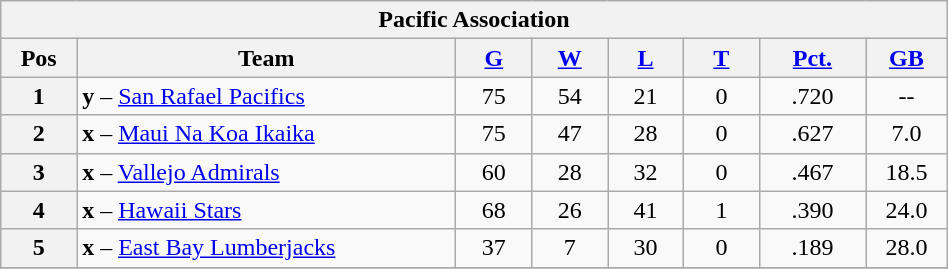<table class="wikitable"  style="width:50%; text-align:center;">
<tr>
<th colspan="8">Pacific Association</th>
</tr>
<tr>
<th scope="col" width="5%">Pos</th>
<th scope="col" width="25%">Team</th>
<th scope="col" width="5%"><a href='#'>G</a></th>
<th scope="col" width="5%"><a href='#'>W</a></th>
<th scope="col" width="5%"><a href='#'>L</a></th>
<th scope="col" width="5%"><a href='#'>T</a></th>
<th scope="col" width="7%"><a href='#'>Pct.</a></th>
<th scope="col" width="5%"><a href='#'>GB</a></th>
</tr>
<tr>
<th>1</th>
<td style="text-align:left;"><strong>y</strong> – <a href='#'>San Rafael Pacifics</a></td>
<td>75</td>
<td>54</td>
<td>21</td>
<td>0</td>
<td>.720</td>
<td>--</td>
</tr>
<tr>
<th>2</th>
<td style="text-align:left;"><strong>x</strong> – <a href='#'>Maui Na Koa Ikaika</a></td>
<td>75</td>
<td>47</td>
<td>28</td>
<td>0</td>
<td>.627</td>
<td>7.0</td>
</tr>
<tr>
<th>3</th>
<td style="text-align:left;"><strong>x</strong> – <a href='#'>Vallejo Admirals</a></td>
<td>60</td>
<td>28</td>
<td>32</td>
<td>0</td>
<td>.467</td>
<td>18.5</td>
</tr>
<tr>
<th>4</th>
<td style="text-align:left;"><strong>x</strong> – <a href='#'>Hawaii Stars</a></td>
<td>68</td>
<td>26</td>
<td>41</td>
<td>1</td>
<td>.390</td>
<td>24.0</td>
</tr>
<tr>
<th>5</th>
<td style="text-align:left;"><strong>x</strong> – <a href='#'>East Bay Lumberjacks</a></td>
<td>37</td>
<td>7</td>
<td>30</td>
<td>0</td>
<td>.189</td>
<td>28.0</td>
</tr>
<tr>
</tr>
</table>
